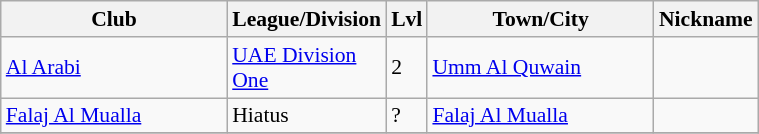<table class="wikitable sortable" width=40% style="font-size:90%">
<tr>
<th width=30%>Club</th>
<th width=10%>League/Division</th>
<th width=3%>Lvl</th>
<th width=30%>Town/City</th>
<th width=10%>Nickname</th>
</tr>
<tr>
<td><a href='#'>Al Arabi</a></td>
<td><a href='#'>UAE Division One</a></td>
<td>2</td>
<td><a href='#'>Umm Al Quwain</a></td>
<td></td>
</tr>
<tr>
<td><a href='#'>Falaj Al Mualla</a></td>
<td>Hiatus</td>
<td>?</td>
<td><a href='#'>Falaj Al Mualla</a></td>
<td></td>
</tr>
<tr>
</tr>
</table>
